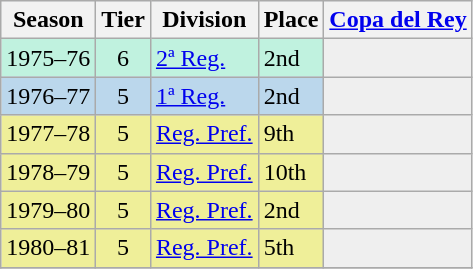<table class="wikitable">
<tr style="background:#f0f6fa;">
<th>Season</th>
<th>Tier</th>
<th>Division</th>
<th>Place</th>
<th><a href='#'>Copa del Rey</a></th>
</tr>
<tr>
<td style="background:#C0F2DF;">1975–76</td>
<td style="background:#C0F2DF;" align="center">6</td>
<td style="background:#C0F2DF;"><a href='#'>2ª Reg.</a></td>
<td style="background:#C0F2DF;">2nd</td>
<th style="background:#efefef;"></th>
</tr>
<tr>
<td style="background:#BBD7EC;">1976–77</td>
<td style="background:#BBD7EC;" align="center">5</td>
<td style="background:#BBD7EC;"><a href='#'>1ª Reg.</a></td>
<td style="background:#BBD7EC;">2nd</td>
<th style="background:#efefef;"></th>
</tr>
<tr>
<td style="background:#EFEF99;">1977–78</td>
<td style="background:#EFEF99;" align="center">5</td>
<td style="background:#EFEF99;"><a href='#'>Reg. Pref.</a></td>
<td style="background:#EFEF99;">9th</td>
<th style="background:#efefef;"></th>
</tr>
<tr>
<td style="background:#EFEF99;">1978–79</td>
<td style="background:#EFEF99;" align="center">5</td>
<td style="background:#EFEF99;"><a href='#'>Reg. Pref.</a></td>
<td style="background:#EFEF99;">10th</td>
<th style="background:#efefef;"></th>
</tr>
<tr>
<td style="background:#EFEF99;">1979–80</td>
<td style="background:#EFEF99;" align="center">5</td>
<td style="background:#EFEF99;"><a href='#'>Reg. Pref.</a></td>
<td style="background:#EFEF99;">2nd</td>
<th style="background:#efefef;"></th>
</tr>
<tr>
<td style="background:#EFEF99;">1980–81</td>
<td style="background:#EFEF99;" align="center">5</td>
<td style="background:#EFEF99;"><a href='#'>Reg. Pref.</a></td>
<td style="background:#EFEF99;">5th</td>
<th style="background:#efefef;"></th>
</tr>
<tr>
</tr>
</table>
